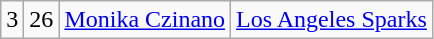<table class="wikitable">
<tr style="text-align:center;" bgcolor="">
<td>3</td>
<td>26</td>
<td><a href='#'>Monika Czinano</a></td>
<td><a href='#'>Los Angeles Sparks</a></td>
</tr>
</table>
